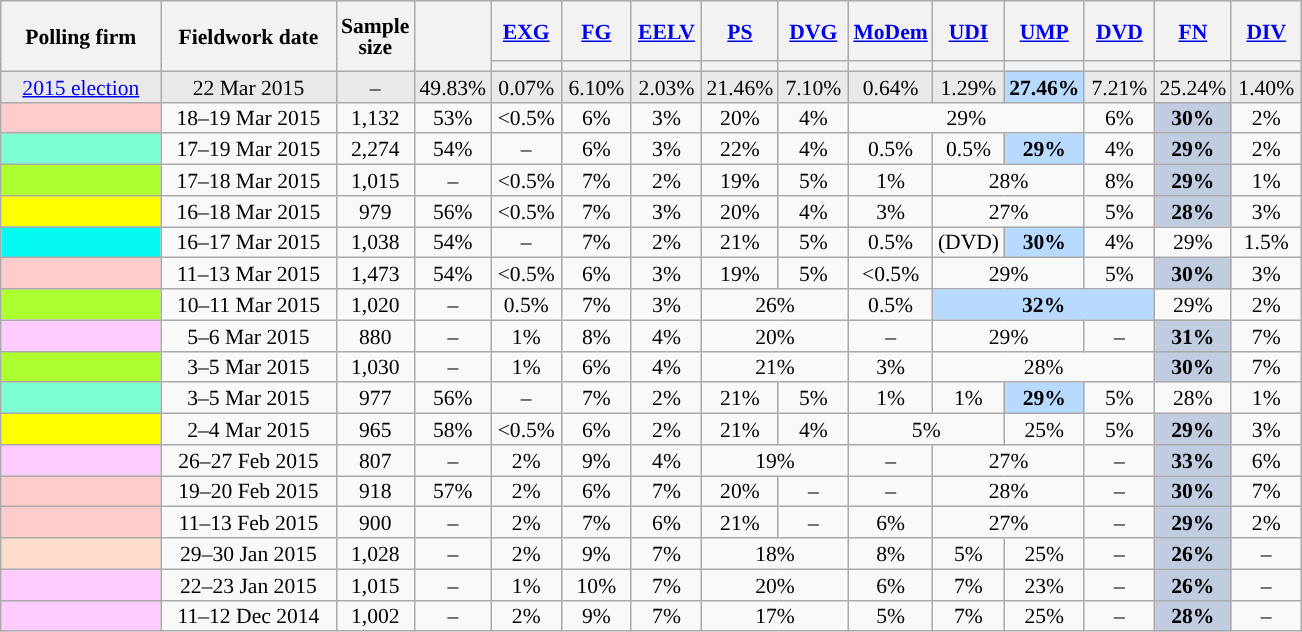<table class="wikitable sortable" style="text-align:center;font-size:90%;line-height:14px;">
<tr style="height:40px;">
<th style="width:100px;" rowspan="2">Polling firm</th>
<th style="width:110px;" rowspan="2">Fieldwork date</th>
<th style="width:35px;" rowspan="2">Sample<br>size</th>
<th style="width:30px;" rowspan="2"></th>
<th class="unsortable" style="width:40px;"><a href='#'>EXG</a></th>
<th class="unsortable" style="width:40px;"><a href='#'>FG</a></th>
<th class="unsortable" style="width:40px;"><a href='#'>EELV</a></th>
<th class="unsortable" style="width:40px;"><a href='#'>PS</a></th>
<th class="unsortable" style="width:40px;"><a href='#'>DVG</a></th>
<th class="unsortable" style="width:40px;"><a href='#'>MoDem</a></th>
<th class="unsortable" style="width:40px;"><a href='#'>UDI</a></th>
<th class="unsortable" style="width:40px;"><a href='#'>UMP</a></th>
<th class="unsortable" style="width:40px;"><a href='#'>DVD</a></th>
<th class="unsortable" style="width:40px;"><a href='#'>FN</a></th>
<th class="unsortable" style="width:40px;"><a href='#'>DIV</a></th>
</tr>
<tr>
<th style="background:"></th>
<th style="background:"></th>
<th style="background:"></th>
<th style="background:"></th>
<th style="background:"></th>
<th style="background:"></th>
<th style="background:"></th>
<th style="background:"></th>
<th style="background:"></th>
<th style="background:"></th>
<th style="background:"></th>
</tr>
<tr style="background:#E9E9E9;">
<td><a href='#'>2015 election</a></td>
<td data-sort-value="2015-03-22">22 Mar 2015</td>
<td>–</td>
<td>49.83%</td>
<td>0.07%</td>
<td>6.10%</td>
<td>2.03%</td>
<td>21.46%</td>
<td>7.10%</td>
<td>0.64%</td>
<td>1.29%</td>
<td style="background:#B9DAFF;"><strong>27.46%</strong></td>
<td>7.21%</td>
<td>25.24%</td>
<td>1.40%</td>
</tr>
<tr>
<td style="background:#FFCCCC;"></td>
<td data-sort-value="2015-03-19">18–19 Mar 2015</td>
<td>1,132</td>
<td>53%</td>
<td data-sort-value="0%"><0.5%</td>
<td>6%</td>
<td>3%</td>
<td>20%</td>
<td>4%</td>
<td colspan="3">29%</td>
<td>6%</td>
<td style="background:#C1CCE1;"><strong>30%</strong></td>
<td>2%</td>
</tr>
<tr>
<td style="background:aquamarine;"></td>
<td data-sort-value="2015-03-19">17–19 Mar 2015</td>
<td>2,274</td>
<td>54%</td>
<td>–</td>
<td>6%</td>
<td>3%</td>
<td>22%</td>
<td>4%</td>
<td>0.5%</td>
<td>0.5%</td>
<td style="background:#B9DAFF;"><strong>29%</strong></td>
<td>4%</td>
<td style="background:#C1CCE1;"><strong>29%</strong></td>
<td>2%</td>
</tr>
<tr>
<td style="background:GreenYellow;"></td>
<td data-sort-value="2015-03-18">17–18 Mar 2015</td>
<td>1,015</td>
<td>–</td>
<td data-sort-value="0%"><0.5%</td>
<td>7%</td>
<td>2%</td>
<td>19%</td>
<td>5%</td>
<td>1%</td>
<td colspan="2">28%</td>
<td>8%</td>
<td style="background:#C1CCE1;"><strong>29%</strong></td>
<td>1%</td>
</tr>
<tr>
<td style="background:yellow;"></td>
<td data-sort-value="2015-03-18">16–18 Mar 2015</td>
<td>979</td>
<td>56%</td>
<td data-sort-value="0%"><0.5%</td>
<td>7%</td>
<td>3%</td>
<td>20%</td>
<td>4%</td>
<td>3%</td>
<td colspan="2">27%</td>
<td>5%</td>
<td style="background:#C1CCE1;"><strong>28%</strong></td>
<td>3%</td>
</tr>
<tr>
<td style="background:#04FBF4;"></td>
<td data-sort-value="2015-03-17">16–17 Mar 2015</td>
<td>1,038</td>
<td>54%</td>
<td>–</td>
<td>7%</td>
<td>2%</td>
<td>21%</td>
<td>5%</td>
<td>0.5%</td>
<td>(DVD)</td>
<td style="background:#B9DAFF;"><strong>30%</strong></td>
<td>4%</td>
<td>29%</td>
<td>1.5%</td>
</tr>
<tr>
<td style="background:#FFCCCC;"></td>
<td data-sort-value="2015-03-13">11–13 Mar 2015</td>
<td>1,473</td>
<td>54%</td>
<td data-sort-value="0%"><0.5%</td>
<td>6%</td>
<td>3%</td>
<td>19%</td>
<td>5%</td>
<td data-sort-value="0%"><0.5%</td>
<td colspan="2">29%</td>
<td>5%</td>
<td style="background:#C1CCE1;"><strong>30%</strong></td>
<td>3%</td>
</tr>
<tr>
<td style="background:GreenYellow;"></td>
<td data-sort-value="2015-03-11">10–11 Mar 2015</td>
<td>1,020</td>
<td>–</td>
<td>0.5%</td>
<td>7%</td>
<td>3%</td>
<td colspan="2">26%</td>
<td>0.5%</td>
<td style="background:#B9DAFF;" colspan="3"><strong>32%</strong></td>
<td>29%</td>
<td>2%</td>
</tr>
<tr>
<td style="background:#FFCCFF;"></td>
<td data-sort-value="2015-03-06">5–6 Mar 2015</td>
<td>880</td>
<td>–</td>
<td>1%</td>
<td>8%</td>
<td>4%</td>
<td colspan="2">20%</td>
<td>–</td>
<td colspan="2">29%</td>
<td>–</td>
<td style="background:#C1CCE1;"><strong>31%</strong></td>
<td>7%</td>
</tr>
<tr>
<td style="background:GreenYellow;"></td>
<td data-sort-value="2015-03-05">3–5 Mar 2015</td>
<td>1,030</td>
<td>–</td>
<td>1%</td>
<td>6%</td>
<td>4%</td>
<td colspan="2">21%</td>
<td>3%</td>
<td colspan="3">28%</td>
<td style="background:#C1CCE1;"><strong>30%</strong></td>
<td>7%</td>
</tr>
<tr>
<td style="background:aquamarine;"></td>
<td data-sort-value="2015-03-05">3–5 Mar 2015</td>
<td>977</td>
<td>56%</td>
<td>–</td>
<td>7%</td>
<td>2%</td>
<td>21%</td>
<td>5%</td>
<td>1%</td>
<td>1%</td>
<td style="background:#B9DAFF;"><strong>29%</strong></td>
<td>5%</td>
<td>28%</td>
<td>1%</td>
</tr>
<tr>
<td style="background:yellow;"></td>
<td data-sort-value="2015-03-04">2–4 Mar 2015</td>
<td>965</td>
<td>58%</td>
<td data-sort-value="0%"><0.5%</td>
<td>6%</td>
<td>2%</td>
<td>21%</td>
<td>4%</td>
<td colspan="2">5%</td>
<td>25%</td>
<td>5%</td>
<td style="background:#C1CCE1;"><strong>29%</strong></td>
<td>3%</td>
</tr>
<tr>
<td style="background:#FFCCFF;"></td>
<td data-sort-value="2015-02-27">26–27 Feb 2015</td>
<td>807</td>
<td>–</td>
<td>2%</td>
<td>9%</td>
<td>4%</td>
<td colspan="2">19%</td>
<td>–</td>
<td colspan="2">27%</td>
<td>–</td>
<td style="background:#C1CCE1;"><strong>33%</strong></td>
<td>6%</td>
</tr>
<tr>
<td style="background:#FFCCCC;"></td>
<td data-sort-value="2015-02-20">19–20 Feb 2015</td>
<td>918</td>
<td>57%</td>
<td>2%</td>
<td>6%</td>
<td>7%</td>
<td>20%</td>
<td>–</td>
<td>–</td>
<td colspan="2">28%</td>
<td>–</td>
<td style="background:#C1CCE1;"><strong>30%</strong></td>
<td>7%</td>
</tr>
<tr>
<td style="background:#FFCCCC;"></td>
<td data-sort-value="2015-02-13">11–13 Feb 2015</td>
<td>900</td>
<td>–</td>
<td>2%</td>
<td>7%</td>
<td>6%</td>
<td>21%</td>
<td>–</td>
<td>6%</td>
<td colspan="2">27%</td>
<td>–</td>
<td style="background:#C1CCE1;"><strong>29%</strong></td>
<td>2%</td>
</tr>
<tr>
<td style="background:#FFDFCC;"></td>
<td data-sort-value="2015-01-30">29–30 Jan 2015</td>
<td>1,028</td>
<td>–</td>
<td>2%</td>
<td>9%</td>
<td>7%</td>
<td colspan="2">18%</td>
<td>8%</td>
<td>5%</td>
<td>25%</td>
<td>–</td>
<td style="background:#C1CCE1;"><strong>26%</strong></td>
<td>–</td>
</tr>
<tr>
<td style="background:#FFCCFF;"></td>
<td data-sort-value="2015-01-23">22–23 Jan 2015</td>
<td>1,015</td>
<td>–</td>
<td>1%</td>
<td>10%</td>
<td>7%</td>
<td colspan="2">20%</td>
<td>6%</td>
<td>7%</td>
<td>23%</td>
<td>–</td>
<td style="background:#C1CCE1;"><strong>26%</strong></td>
<td>–</td>
</tr>
<tr>
<td style="background:#FFCCFF;"></td>
<td data-sort-value="2014-12-12">11–12 Dec 2014</td>
<td>1,002</td>
<td>–</td>
<td>2%</td>
<td>9%</td>
<td>7%</td>
<td colspan="2">17%</td>
<td>5%</td>
<td>7%</td>
<td>25%</td>
<td>–</td>
<td style="background:#C1CCE1;"><strong>28%</strong></td>
<td>–</td>
</tr>
</table>
